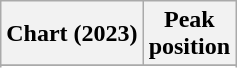<table class="wikitable sortable plainrowheaders" style="text-align:center">
<tr>
<th scope="col">Chart (2023)</th>
<th scope="col">Peak<br>position</th>
</tr>
<tr>
</tr>
<tr>
</tr>
<tr>
</tr>
</table>
